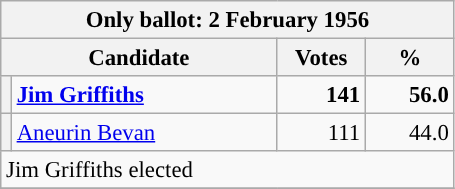<table class=wikitable style="font-size:95%;">
<tr>
<th colspan="4">Only ballot: 2 February 1956</th>
</tr>
<tr>
<th colspan="2" style="width: 170px">Candidate</th>
<th style="width: 52px">Votes</th>
<th style="width: 52px">%</th>
</tr>
<tr>
<th style="background-color: "></th>
<td style="width: 170px"><strong><a href='#'>Jim Griffiths</a></strong></td>
<td align="right"><strong>141</strong></td>
<td align="right"><strong>56.0</strong></td>
</tr>
<tr>
<th style="background-color: "></th>
<td style="width: 170px"><a href='#'>Aneurin Bevan</a></td>
<td align="right">111</td>
<td align="right">44.0</td>
</tr>
<tr>
<td colspan="4">Jim Griffiths elected</td>
</tr>
<tr>
</tr>
</table>
